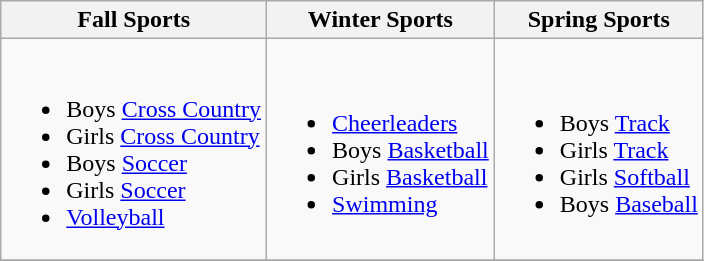<table class="wikitable">
<tr>
<th>Fall Sports</th>
<th>Winter Sports</th>
<th>Spring Sports</th>
</tr>
<tr>
<td><br><ul><li>Boys <a href='#'>Cross Country</a></li><li>Girls <a href='#'>Cross Country</a></li><li>Boys <a href='#'>Soccer</a></li><li>Girls <a href='#'>Soccer</a></li><li><a href='#'>Volleyball</a></li></ul></td>
<td><br><ul><li><a href='#'>Cheerleaders</a></li><li>Boys <a href='#'>Basketball</a></li><li>Girls <a href='#'>Basketball</a></li><li><a href='#'>Swimming</a></li></ul></td>
<td><br><ul><li>Boys <a href='#'>Track</a></li><li>Girls <a href='#'>Track</a></li><li>Girls <a href='#'>Softball</a></li><li>Boys <a href='#'>Baseball</a></li></ul></td>
</tr>
<tr>
</tr>
</table>
